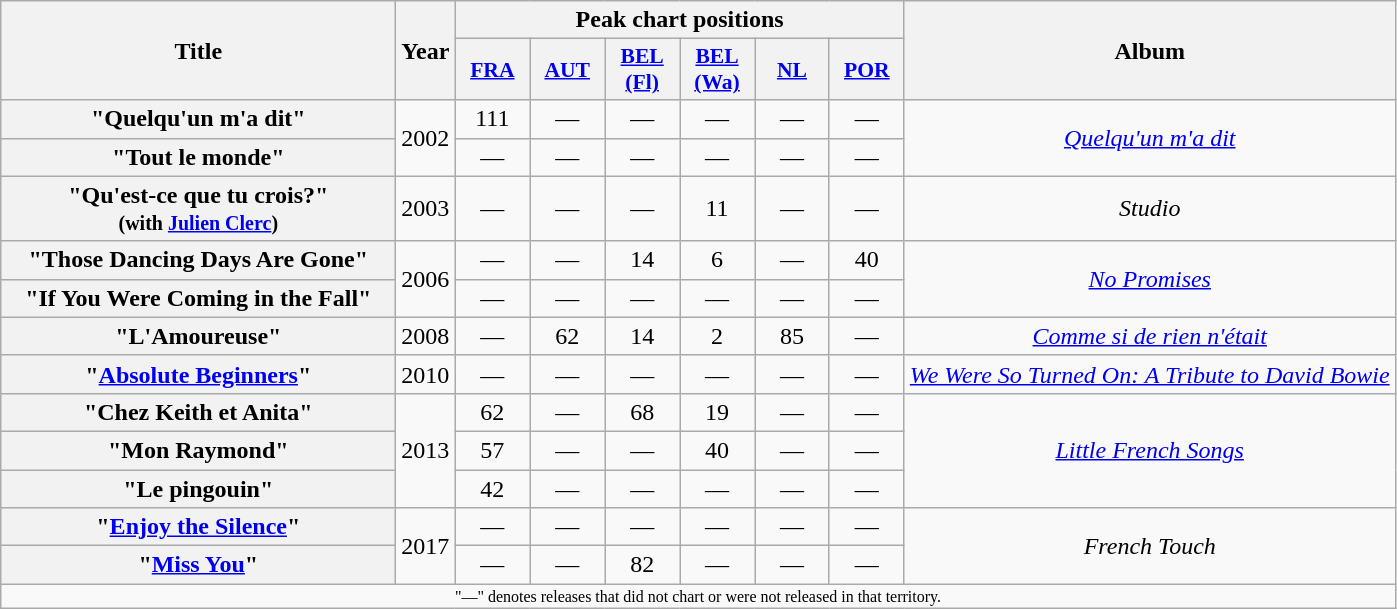<table class="wikitable plainrowheaders" style="text-align:center;">
<tr>
<th scope="col" rowspan="2" style="width:16em;">Title</th>
<th scope="col" rowspan="2">Year</th>
<th scope="col" colspan="6">Peak chart positions</th>
<th scope="col" rowspan="2">Album</th>
</tr>
<tr>
<th scope="col" style="width:3em;font-size:90%;"><a href='#'>FRA</a><br></th>
<th scope="col" style="width:3em;font-size:90%;"><a href='#'>AUT</a><br></th>
<th scope="col" style="width:3em;font-size:90%;"><a href='#'>BEL <br>(Fl)</a><br></th>
<th scope="col" style="width:3em;font-size:90%;"><a href='#'>BEL <br>(Wa)</a><br></th>
<th scope="col" style="width:3em;font-size:90%;"><a href='#'>NL</a><br></th>
<th scope="col" style="width:3em;font-size:90%;"><a href='#'>POR</a><br></th>
</tr>
<tr>
<th scope="row">"Quelqu'un m'a dit"</th>
<td rowspan="2">2002</td>
<td>111</td>
<td>—</td>
<td>—</td>
<td>—</td>
<td>—</td>
<td>—</td>
<td rowspan="2"><em><a href='#'>Quelqu'un m'a dit</a></em></td>
</tr>
<tr>
<th scope="row">"Tout le monde"</th>
<td>—</td>
<td>—</td>
<td>—</td>
<td>—</td>
<td>—</td>
<td>—</td>
</tr>
<tr>
<th scope="row">"Qu'est-ce que tu crois?"<br><small>(with <a href='#'>Julien Clerc</a>)</small></th>
<td>2003</td>
<td>—</td>
<td>—</td>
<td>—</td>
<td>11</td>
<td>—</td>
<td>—</td>
<td><em>Studio</em></td>
</tr>
<tr>
<th scope="row">"Those Dancing Days Are Gone"</th>
<td rowspan="2">2006</td>
<td>—</td>
<td>—</td>
<td>14</td>
<td>6</td>
<td>—</td>
<td>40</td>
<td rowspan="2"><em><a href='#'>No Promises</a></em></td>
</tr>
<tr>
<th scope="row">"If You Were Coming in the Fall"</th>
<td>—</td>
<td>—</td>
<td>—</td>
<td>—</td>
<td>—</td>
<td>—</td>
</tr>
<tr>
<th scope="row">"L'Amoureuse"</th>
<td rowspan="1">2008</td>
<td>—</td>
<td>62</td>
<td>14</td>
<td>2</td>
<td>85</td>
<td>—</td>
<td rowspan="1"><em><a href='#'>Comme si de rien n'était</a></em></td>
</tr>
<tr>
<th scope="row">"<a href='#'>Absolute Beginners</a>"</th>
<td>2010</td>
<td>—</td>
<td>—</td>
<td>—</td>
<td>—</td>
<td>—</td>
<td>—</td>
<td><em><a href='#'>We Were So Turned On: A Tribute to David Bowie</a></em></td>
</tr>
<tr>
<th scope="row">"Chez Keith et Anita"</th>
<td rowspan="3">2013</td>
<td>62</td>
<td>—</td>
<td>68</td>
<td>19</td>
<td>—</td>
<td>—</td>
<td rowspan="3"><em><a href='#'>Little French Songs</a></em></td>
</tr>
<tr>
<th scope="row">"Mon Raymond"</th>
<td>57</td>
<td>—</td>
<td>—</td>
<td>40</td>
<td>—</td>
<td>—</td>
</tr>
<tr>
<th scope="row">"Le pingouin"</th>
<td>42</td>
<td>—</td>
<td>—</td>
<td>—</td>
<td>—</td>
<td>—</td>
</tr>
<tr>
<th scope="row">"<a href='#'>Enjoy the Silence</a>"</th>
<td rowspan="2">2017</td>
<td>—</td>
<td>—</td>
<td>—</td>
<td>—</td>
<td>—</td>
<td>—</td>
<td rowspan="2"><em>French Touch</em></td>
</tr>
<tr>
<th scope="row">"<a href='#'>Miss You</a>"</th>
<td>—</td>
<td>—</td>
<td>82</td>
<td>—</td>
<td>—</td>
<td>—</td>
</tr>
<tr>
<td align="center" colspan="14" style="font-size:8pt">"—" denotes releases that did not chart or were not released in that territory.</td>
</tr>
</table>
